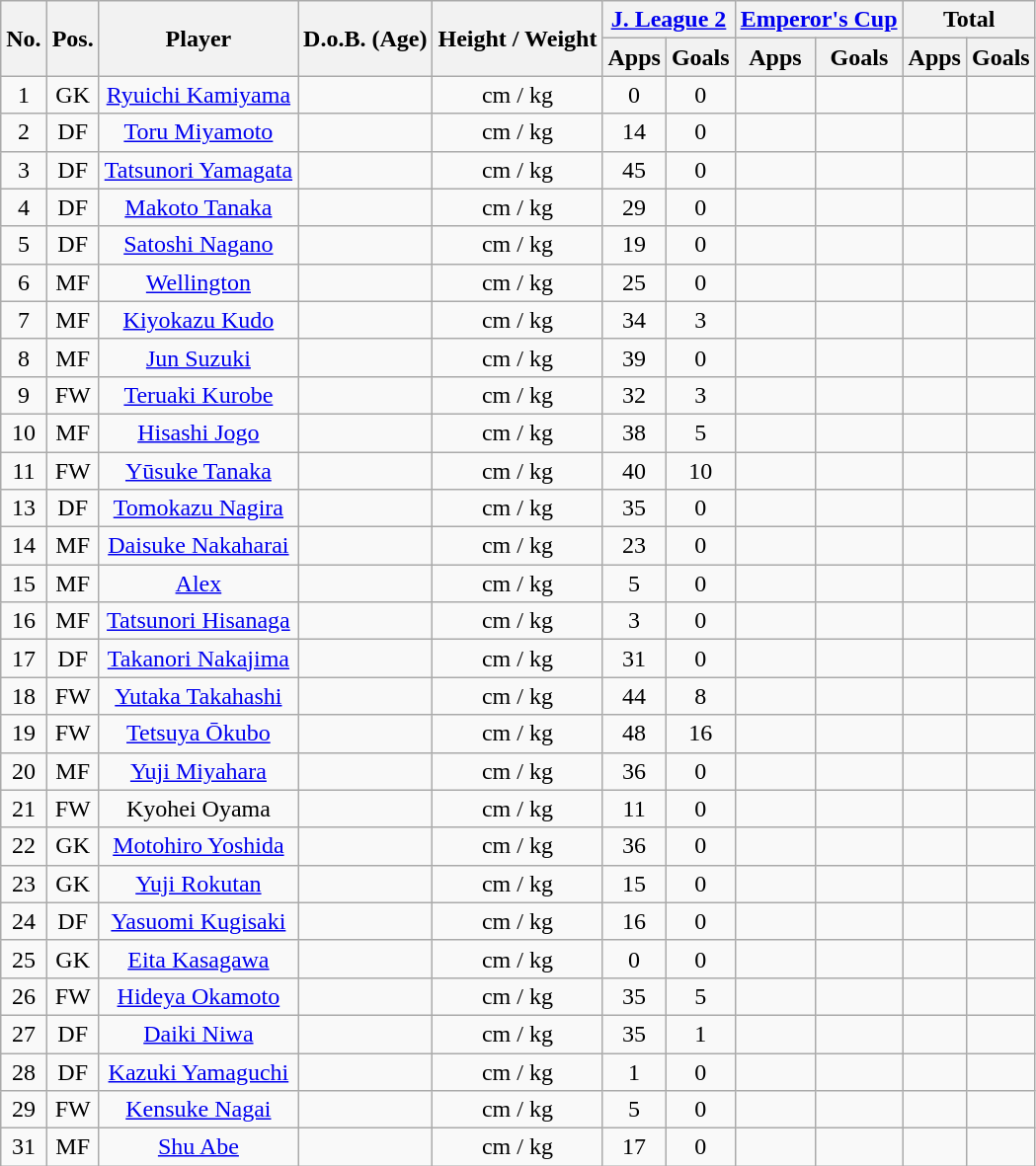<table class="wikitable" style="text-align:center;">
<tr>
<th rowspan="2">No.</th>
<th rowspan="2">Pos.</th>
<th rowspan="2">Player</th>
<th rowspan="2">D.o.B. (Age)</th>
<th rowspan="2">Height / Weight</th>
<th colspan="2"><a href='#'>J. League 2</a></th>
<th colspan="2"><a href='#'>Emperor's Cup</a></th>
<th colspan="2">Total</th>
</tr>
<tr>
<th>Apps</th>
<th>Goals</th>
<th>Apps</th>
<th>Goals</th>
<th>Apps</th>
<th>Goals</th>
</tr>
<tr>
<td>1</td>
<td>GK</td>
<td><a href='#'>Ryuichi Kamiyama</a></td>
<td></td>
<td>cm / kg</td>
<td>0</td>
<td>0</td>
<td></td>
<td></td>
<td></td>
<td></td>
</tr>
<tr>
<td>2</td>
<td>DF</td>
<td><a href='#'>Toru Miyamoto</a></td>
<td></td>
<td>cm / kg</td>
<td>14</td>
<td>0</td>
<td></td>
<td></td>
<td></td>
<td></td>
</tr>
<tr>
<td>3</td>
<td>DF</td>
<td><a href='#'>Tatsunori Yamagata</a></td>
<td></td>
<td>cm / kg</td>
<td>45</td>
<td>0</td>
<td></td>
<td></td>
<td></td>
<td></td>
</tr>
<tr>
<td>4</td>
<td>DF</td>
<td><a href='#'>Makoto Tanaka</a></td>
<td></td>
<td>cm / kg</td>
<td>29</td>
<td>0</td>
<td></td>
<td></td>
<td></td>
<td></td>
</tr>
<tr>
<td>5</td>
<td>DF</td>
<td><a href='#'>Satoshi Nagano</a></td>
<td></td>
<td>cm / kg</td>
<td>19</td>
<td>0</td>
<td></td>
<td></td>
<td></td>
<td></td>
</tr>
<tr>
<td>6</td>
<td>MF</td>
<td><a href='#'>Wellington</a></td>
<td></td>
<td>cm / kg</td>
<td>25</td>
<td>0</td>
<td></td>
<td></td>
<td></td>
<td></td>
</tr>
<tr>
<td>7</td>
<td>MF</td>
<td><a href='#'>Kiyokazu Kudo</a></td>
<td></td>
<td>cm / kg</td>
<td>34</td>
<td>3</td>
<td></td>
<td></td>
<td></td>
<td></td>
</tr>
<tr>
<td>8</td>
<td>MF</td>
<td><a href='#'>Jun Suzuki</a></td>
<td></td>
<td>cm / kg</td>
<td>39</td>
<td>0</td>
<td></td>
<td></td>
<td></td>
<td></td>
</tr>
<tr>
<td>9</td>
<td>FW</td>
<td><a href='#'>Teruaki Kurobe</a></td>
<td></td>
<td>cm / kg</td>
<td>32</td>
<td>3</td>
<td></td>
<td></td>
<td></td>
<td></td>
</tr>
<tr>
<td>10</td>
<td>MF</td>
<td><a href='#'>Hisashi Jogo</a></td>
<td></td>
<td>cm / kg</td>
<td>38</td>
<td>5</td>
<td></td>
<td></td>
<td></td>
<td></td>
</tr>
<tr>
<td>11</td>
<td>FW</td>
<td><a href='#'>Yūsuke Tanaka</a></td>
<td></td>
<td>cm / kg</td>
<td>40</td>
<td>10</td>
<td></td>
<td></td>
<td></td>
<td></td>
</tr>
<tr>
<td>13</td>
<td>DF</td>
<td><a href='#'>Tomokazu Nagira</a></td>
<td></td>
<td>cm / kg</td>
<td>35</td>
<td>0</td>
<td></td>
<td></td>
<td></td>
<td></td>
</tr>
<tr>
<td>14</td>
<td>MF</td>
<td><a href='#'>Daisuke Nakaharai</a></td>
<td></td>
<td>cm / kg</td>
<td>23</td>
<td>0</td>
<td></td>
<td></td>
<td></td>
<td></td>
</tr>
<tr>
<td>15</td>
<td>MF</td>
<td><a href='#'>Alex</a></td>
<td></td>
<td>cm / kg</td>
<td>5</td>
<td>0</td>
<td></td>
<td></td>
<td></td>
<td></td>
</tr>
<tr>
<td>16</td>
<td>MF</td>
<td><a href='#'>Tatsunori Hisanaga</a></td>
<td></td>
<td>cm / kg</td>
<td>3</td>
<td>0</td>
<td></td>
<td></td>
<td></td>
<td></td>
</tr>
<tr>
<td>17</td>
<td>DF</td>
<td><a href='#'>Takanori Nakajima</a></td>
<td></td>
<td>cm / kg</td>
<td>31</td>
<td>0</td>
<td></td>
<td></td>
<td></td>
<td></td>
</tr>
<tr>
<td>18</td>
<td>FW</td>
<td><a href='#'>Yutaka Takahashi</a></td>
<td></td>
<td>cm / kg</td>
<td>44</td>
<td>8</td>
<td></td>
<td></td>
<td></td>
<td></td>
</tr>
<tr>
<td>19</td>
<td>FW</td>
<td><a href='#'>Tetsuya Ōkubo</a></td>
<td></td>
<td>cm / kg</td>
<td>48</td>
<td>16</td>
<td></td>
<td></td>
<td></td>
<td></td>
</tr>
<tr>
<td>20</td>
<td>MF</td>
<td><a href='#'>Yuji Miyahara</a></td>
<td></td>
<td>cm / kg</td>
<td>36</td>
<td>0</td>
<td></td>
<td></td>
<td></td>
<td></td>
</tr>
<tr>
<td>21</td>
<td>FW</td>
<td>Kyohei Oyama</td>
<td></td>
<td>cm / kg</td>
<td>11</td>
<td>0</td>
<td></td>
<td></td>
<td></td>
<td></td>
</tr>
<tr>
<td>22</td>
<td>GK</td>
<td><a href='#'>Motohiro Yoshida</a></td>
<td></td>
<td>cm / kg</td>
<td>36</td>
<td>0</td>
<td></td>
<td></td>
<td></td>
<td></td>
</tr>
<tr>
<td>23</td>
<td>GK</td>
<td><a href='#'>Yuji Rokutan</a></td>
<td></td>
<td>cm / kg</td>
<td>15</td>
<td>0</td>
<td></td>
<td></td>
<td></td>
<td></td>
</tr>
<tr>
<td>24</td>
<td>DF</td>
<td><a href='#'>Yasuomi Kugisaki</a></td>
<td></td>
<td>cm / kg</td>
<td>16</td>
<td>0</td>
<td></td>
<td></td>
<td></td>
<td></td>
</tr>
<tr>
<td>25</td>
<td>GK</td>
<td><a href='#'>Eita Kasagawa</a></td>
<td></td>
<td>cm / kg</td>
<td>0</td>
<td>0</td>
<td></td>
<td></td>
<td></td>
<td></td>
</tr>
<tr>
<td>26</td>
<td>FW</td>
<td><a href='#'>Hideya Okamoto</a></td>
<td></td>
<td>cm / kg</td>
<td>35</td>
<td>5</td>
<td></td>
<td></td>
<td></td>
<td></td>
</tr>
<tr>
<td>27</td>
<td>DF</td>
<td><a href='#'>Daiki Niwa</a></td>
<td></td>
<td>cm / kg</td>
<td>35</td>
<td>1</td>
<td></td>
<td></td>
<td></td>
<td></td>
</tr>
<tr>
<td>28</td>
<td>DF</td>
<td><a href='#'>Kazuki Yamaguchi</a></td>
<td></td>
<td>cm / kg</td>
<td>1</td>
<td>0</td>
<td></td>
<td></td>
<td></td>
<td></td>
</tr>
<tr>
<td>29</td>
<td>FW</td>
<td><a href='#'>Kensuke Nagai</a></td>
<td></td>
<td>cm / kg</td>
<td>5</td>
<td>0</td>
<td></td>
<td></td>
<td></td>
<td></td>
</tr>
<tr>
<td>31</td>
<td>MF</td>
<td><a href='#'>Shu Abe</a></td>
<td></td>
<td>cm / kg</td>
<td>17</td>
<td>0</td>
<td></td>
<td></td>
<td></td>
<td></td>
</tr>
</table>
